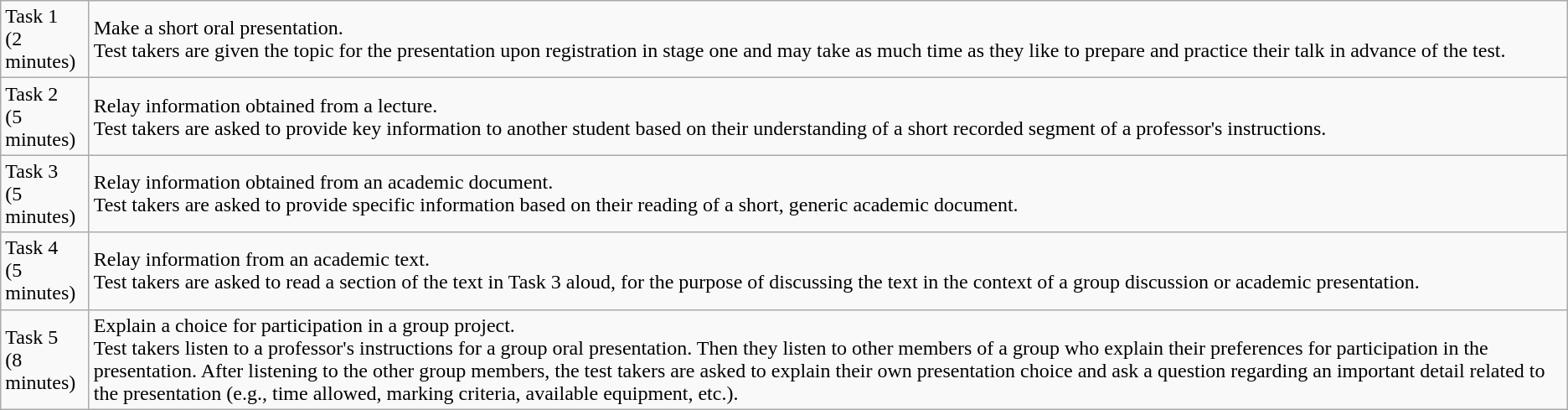<table class="wikitable">
<tr>
<td>Task 1<br>(2 minutes)</td>
<td>Make a short oral presentation.<br>Test takers are given the topic for the presentation upon registration in stage one and may take as much time as they like to prepare and practice their talk in advance of the test.</td>
</tr>
<tr>
<td>Task 2<br>(5 minutes)</td>
<td>Relay information obtained from a lecture.<br>Test takers are asked to provide key information to another student based on their understanding of a short recorded segment of a professor's instructions.</td>
</tr>
<tr>
<td>Task 3<br>(5 minutes)</td>
<td>Relay information obtained from an academic document.<br>Test takers are asked to provide specific information based on their reading of a short, generic academic document.</td>
</tr>
<tr>
<td>Task 4<br>(5 minutes)</td>
<td>Relay information from an academic text.<br>Test takers are asked to read a section of the text in Task 3 aloud, for the purpose of discussing the text in the context of a group discussion or academic presentation.</td>
</tr>
<tr>
<td>Task 5<br>(8 minutes)</td>
<td>Explain a choice for participation in a group project.<br>Test takers listen to a  professor's instructions for a group oral presentation. Then they listen to other members of a group who explain their preferences for  participation in the presentation. After listening to the other group members, the test takers are asked to explain their own presentation choice and ask a question regarding an important detail related to the presentation (e.g., time allowed, marking criteria, available equipment, etc.).</td>
</tr>
</table>
